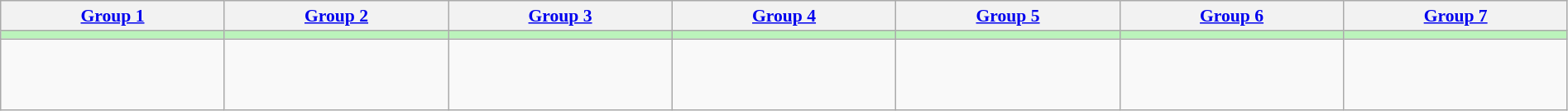<table class="wikitable" style="text-align:center; width:99.96%; font-size:90%;">
<tr>
<th style="width:14.28%"><a href='#'>Group 1</a></th>
<th style="width:14.28%"><a href='#'>Group 2</a></th>
<th style="width:14.28%"><a href='#'>Group 3</a></th>
<th style="width:14.28%"><a href='#'>Group 4</a></th>
<th style="width:14.28%"><a href='#'>Group 5</a></th>
<th style="width:14.28%"><a href='#'>Group 6</a></th>
<th style="width:14.28%"><a href='#'>Group 7</a></th>
</tr>
<tr style="background:#BBF3BB">
<td></td>
<td></td>
<td></td>
<td></td>
<td></td>
<td></td>
<td></td>
</tr>
<tr style="vertical-align:top;">
<td><br><br></td>
<td><br><br><br></td>
<td><br><br><br></td>
<td><br><br></td>
<td><br><br><br></td>
<td><br><br></td>
<td><br><br><br></td>
</tr>
</table>
